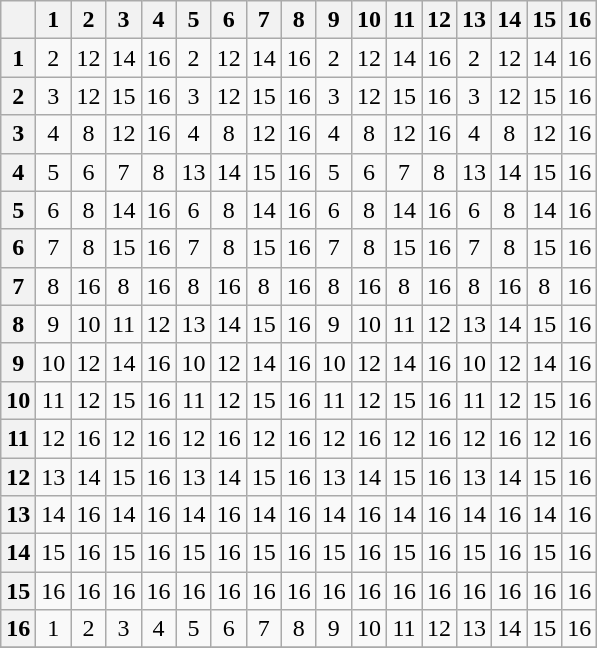<table class=wikitable style="text-align: center;">
<tr>
<th></th>
<th>1</th>
<th>2</th>
<th>3</th>
<th>4</th>
<th>5</th>
<th>6</th>
<th>7</th>
<th>8</th>
<th>9</th>
<th>10</th>
<th>11</th>
<th>12</th>
<th>13</th>
<th>14</th>
<th>15</th>
<th>16</th>
</tr>
<tr>
<th>1</th>
<td>2</td>
<td>12</td>
<td>14</td>
<td>16</td>
<td>2</td>
<td>12</td>
<td>14</td>
<td>16</td>
<td>2</td>
<td>12</td>
<td>14</td>
<td>16</td>
<td>2</td>
<td>12</td>
<td>14</td>
<td>16</td>
</tr>
<tr>
<th>2</th>
<td>3</td>
<td>12</td>
<td>15</td>
<td>16</td>
<td>3</td>
<td>12</td>
<td>15</td>
<td>16</td>
<td>3</td>
<td>12</td>
<td>15</td>
<td>16</td>
<td>3</td>
<td>12</td>
<td>15</td>
<td>16</td>
</tr>
<tr>
<th>3</th>
<td>4</td>
<td>8</td>
<td>12</td>
<td>16</td>
<td>4</td>
<td>8</td>
<td>12</td>
<td>16</td>
<td>4</td>
<td>8</td>
<td>12</td>
<td>16</td>
<td>4</td>
<td>8</td>
<td>12</td>
<td>16</td>
</tr>
<tr>
<th>4</th>
<td>5</td>
<td>6</td>
<td>7</td>
<td>8</td>
<td>13</td>
<td>14</td>
<td>15</td>
<td>16</td>
<td>5</td>
<td>6</td>
<td>7</td>
<td>8</td>
<td>13</td>
<td>14</td>
<td>15</td>
<td>16</td>
</tr>
<tr>
<th>5</th>
<td>6</td>
<td>8</td>
<td>14</td>
<td>16</td>
<td>6</td>
<td>8</td>
<td>14</td>
<td>16</td>
<td>6</td>
<td>8</td>
<td>14</td>
<td>16</td>
<td>6</td>
<td>8</td>
<td>14</td>
<td>16</td>
</tr>
<tr>
<th>6</th>
<td>7</td>
<td>8</td>
<td>15</td>
<td>16</td>
<td>7</td>
<td>8</td>
<td>15</td>
<td>16</td>
<td>7</td>
<td>8</td>
<td>15</td>
<td>16</td>
<td>7</td>
<td>8</td>
<td>15</td>
<td>16</td>
</tr>
<tr>
<th>7</th>
<td>8</td>
<td>16</td>
<td>8</td>
<td>16</td>
<td>8</td>
<td>16</td>
<td>8</td>
<td>16</td>
<td>8</td>
<td>16</td>
<td>8</td>
<td>16</td>
<td>8</td>
<td>16</td>
<td>8</td>
<td>16</td>
</tr>
<tr>
<th>8</th>
<td>9</td>
<td>10</td>
<td>11</td>
<td>12</td>
<td>13</td>
<td>14</td>
<td>15</td>
<td>16</td>
<td>9</td>
<td>10</td>
<td>11</td>
<td>12</td>
<td>13</td>
<td>14</td>
<td>15</td>
<td>16</td>
</tr>
<tr>
<th>9</th>
<td>10</td>
<td>12</td>
<td>14</td>
<td>16</td>
<td>10</td>
<td>12</td>
<td>14</td>
<td>16</td>
<td>10</td>
<td>12</td>
<td>14</td>
<td>16</td>
<td>10</td>
<td>12</td>
<td>14</td>
<td>16</td>
</tr>
<tr>
<th>10</th>
<td>11</td>
<td>12</td>
<td>15</td>
<td>16</td>
<td>11</td>
<td>12</td>
<td>15</td>
<td>16</td>
<td>11</td>
<td>12</td>
<td>15</td>
<td>16</td>
<td>11</td>
<td>12</td>
<td>15</td>
<td>16</td>
</tr>
<tr>
<th>11</th>
<td>12</td>
<td>16</td>
<td>12</td>
<td>16</td>
<td>12</td>
<td>16</td>
<td>12</td>
<td>16</td>
<td>12</td>
<td>16</td>
<td>12</td>
<td>16</td>
<td>12</td>
<td>16</td>
<td>12</td>
<td>16</td>
</tr>
<tr>
<th>12</th>
<td>13</td>
<td>14</td>
<td>15</td>
<td>16</td>
<td>13</td>
<td>14</td>
<td>15</td>
<td>16</td>
<td>13</td>
<td>14</td>
<td>15</td>
<td>16</td>
<td>13</td>
<td>14</td>
<td>15</td>
<td>16</td>
</tr>
<tr>
<th>13</th>
<td>14</td>
<td>16</td>
<td>14</td>
<td>16</td>
<td>14</td>
<td>16</td>
<td>14</td>
<td>16</td>
<td>14</td>
<td>16</td>
<td>14</td>
<td>16</td>
<td>14</td>
<td>16</td>
<td>14</td>
<td>16</td>
</tr>
<tr>
<th>14</th>
<td>15</td>
<td>16</td>
<td>15</td>
<td>16</td>
<td>15</td>
<td>16</td>
<td>15</td>
<td>16</td>
<td>15</td>
<td>16</td>
<td>15</td>
<td>16</td>
<td>15</td>
<td>16</td>
<td>15</td>
<td>16</td>
</tr>
<tr>
<th>15</th>
<td>16</td>
<td>16</td>
<td>16</td>
<td>16</td>
<td>16</td>
<td>16</td>
<td>16</td>
<td>16</td>
<td>16</td>
<td>16</td>
<td>16</td>
<td>16</td>
<td>16</td>
<td>16</td>
<td>16</td>
<td>16</td>
</tr>
<tr>
<th>16</th>
<td>1</td>
<td>2</td>
<td>3</td>
<td>4</td>
<td>5</td>
<td>6</td>
<td>7</td>
<td>8</td>
<td>9</td>
<td>10</td>
<td>11</td>
<td>12</td>
<td>13</td>
<td>14</td>
<td>15</td>
<td>16</td>
</tr>
<tr>
</tr>
</table>
